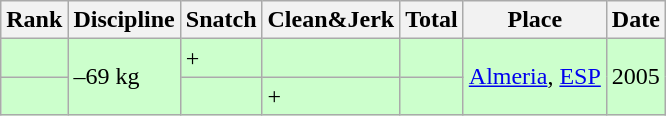<table class="wikitable">
<tr>
<th>Rank</th>
<th>Discipline</th>
<th>Snatch</th>
<th>Clean&Jerk</th>
<th>Total</th>
<th>Place</th>
<th>Date</th>
</tr>
<tr bgcolor=#CCFFCC>
<td></td>
<td rowspan=2>–69 kg</td>
<td>+</td>
<td></td>
<td></td>
<td rowspan=2><a href='#'>Almeria</a>, <a href='#'>ESP</a></td>
<td rowspan=2>2005</td>
</tr>
<tr bgcolor=#CCFFCC>
<td></td>
<td></td>
<td>+</td>
<td></td>
</tr>
</table>
